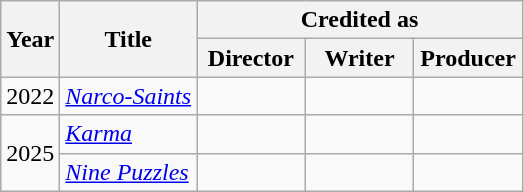<table class="wikitable sortable">
<tr>
<th rowspan="2">Year</th>
<th rowspan="2">Title</th>
<th colspan="3">Credited as</th>
</tr>
<tr>
<th width=65>Director</th>
<th width=65>Writer</th>
<th width=65>Producer</th>
</tr>
<tr>
<td>2022</td>
<td><em><a href='#'>Narco-Saints</a></em></td>
<td></td>
<td></td>
<td></td>
</tr>
<tr>
<td rowspan="2">2025</td>
<td><em><a href='#'>Karma</a></em></td>
<td></td>
<td></td>
<td></td>
</tr>
<tr>
<td><em><a href='#'>Nine Puzzles</a></em></td>
<td></td>
<td></td>
<td></td>
</tr>
</table>
